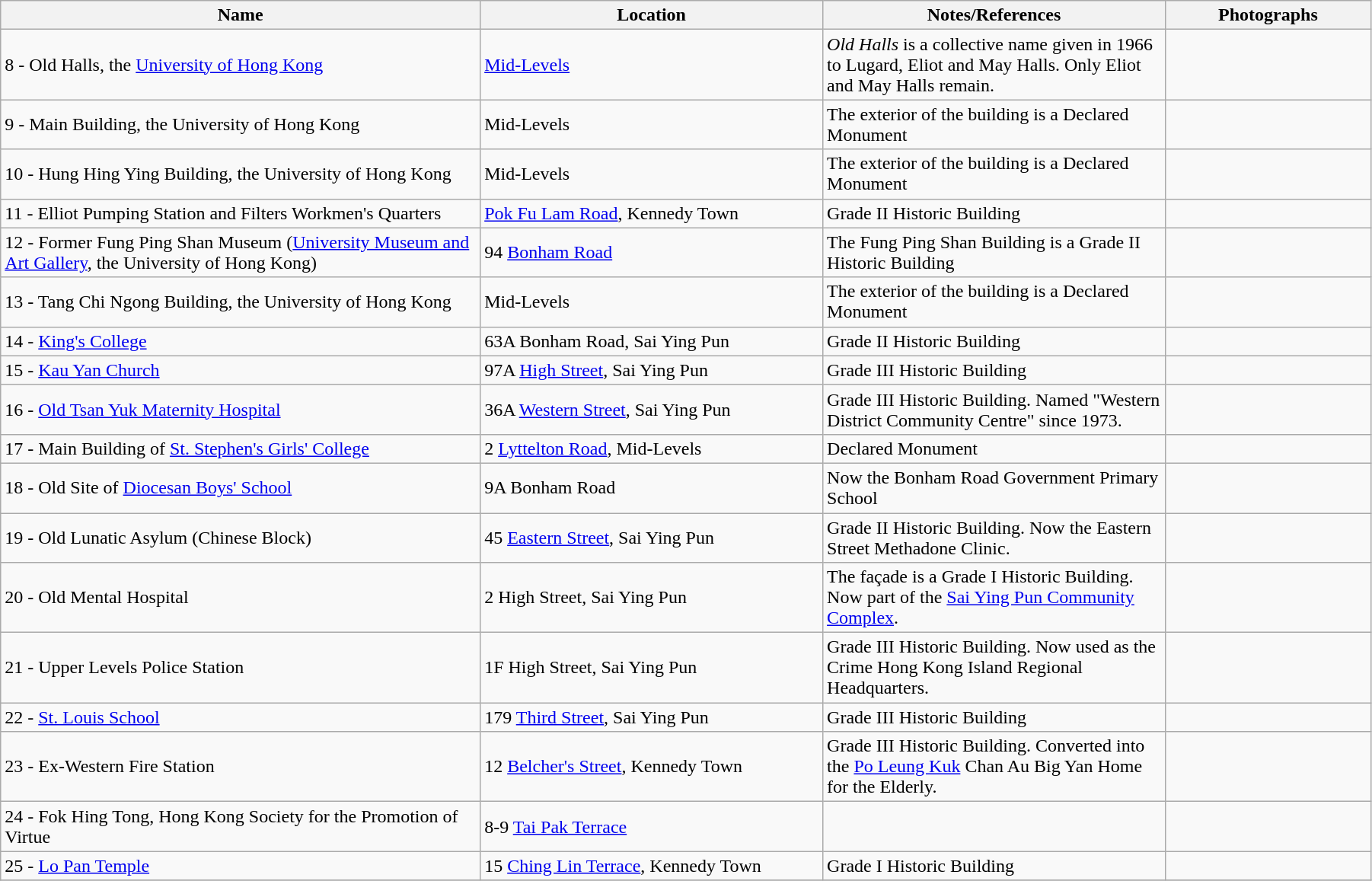<table class="wikitable sortable" style="width:95%">
<tr>
<th width="35%">Name</th>
<th width="25%">Location</th>
<th width="25%">Notes/References</th>
<th width="15%">Photographs</th>
</tr>
<tr>
<td>8 - Old Halls, the <a href='#'>University of Hong Kong</a></td>
<td><a href='#'>Mid-Levels</a></td>
<td> <em>Old Halls</em> is a collective name given in 1966 to Lugard, Eliot and May Halls. Only Eliot and May Halls remain.</td>
<td></td>
</tr>
<tr>
<td>9 - Main Building, the University of Hong Kong</td>
<td>Mid-Levels</td>
<td>  The exterior of the building is a Declared Monument</td>
<td></td>
</tr>
<tr>
<td>10 - Hung Hing Ying Building, the University of Hong Kong</td>
<td>Mid-Levels</td>
<td>  The exterior of the building is a Declared Monument</td>
<td></td>
</tr>
<tr>
<td>11 - Elliot Pumping Station and Filters Workmen's Quarters</td>
<td><a href='#'>Pok Fu Lam Road</a>, Kennedy Town</td>
<td> Grade II Historic Building</td>
<td></td>
</tr>
<tr>
<td>12 - Former Fung Ping Shan Museum (<a href='#'>University Museum and Art Gallery</a>, the University of Hong Kong)</td>
<td>94 <a href='#'>Bonham Road</a></td>
<td> The Fung Ping Shan Building is a Grade II Historic Building</td>
<td></td>
</tr>
<tr>
<td>13 - Tang Chi Ngong Building, the University of Hong Kong</td>
<td>Mid-Levels</td>
<td>  The exterior of the building is a Declared Monument</td>
<td></td>
</tr>
<tr>
<td>14 - <a href='#'>King's College</a></td>
<td>63A Bonham Road, Sai Ying Pun</td>
<td> Grade II Historic Building</td>
<td></td>
</tr>
<tr>
<td>15 - <a href='#'>Kau Yan Church</a></td>
<td>97A <a href='#'>High Street</a>, Sai Ying Pun</td>
<td> Grade III Historic Building</td>
<td></td>
</tr>
<tr>
<td>16 - <a href='#'>Old Tsan Yuk Maternity Hospital</a></td>
<td>36A <a href='#'>Western Street</a>, Sai Ying Pun</td>
<td> Grade III Historic Building. Named "Western District Community Centre" since 1973.</td>
<td></td>
</tr>
<tr>
<td>17 - Main Building of <a href='#'>St. Stephen's Girls' College</a></td>
<td>2 <a href='#'>Lyttelton Road</a>, Mid-Levels</td>
<td>  Declared Monument</td>
<td></td>
</tr>
<tr>
<td>18 - Old Site of <a href='#'>Diocesan Boys' School</a></td>
<td>9A Bonham Road</td>
<td> Now the Bonham Road Government Primary School</td>
<td></td>
</tr>
<tr>
<td>19 - Old Lunatic Asylum (Chinese Block)</td>
<td>45 <a href='#'>Eastern Street</a>, Sai Ying Pun</td>
<td> Grade II Historic Building. Now the Eastern Street Methadone Clinic.</td>
<td></td>
</tr>
<tr>
<td>20 - Old Mental Hospital</td>
<td>2 High Street, Sai Ying Pun</td>
<td> The façade is a Grade I Historic Building. Now part of the <a href='#'>Sai Ying Pun Community Complex</a>.</td>
<td></td>
</tr>
<tr>
<td>21 - Upper Levels Police Station</td>
<td>1F High Street, Sai Ying Pun</td>
<td> Grade III Historic Building. Now used as the Crime Hong Kong Island Regional Headquarters.</td>
<td></td>
</tr>
<tr>
<td>22 - <a href='#'>St. Louis School</a></td>
<td>179 <a href='#'>Third Street</a>, Sai Ying Pun</td>
<td> Grade III Historic Building</td>
<td></td>
</tr>
<tr>
<td>23 - Ex-Western Fire Station</td>
<td>12 <a href='#'>Belcher's Street</a>, Kennedy Town</td>
<td> Grade III Historic Building. Converted into the <a href='#'>Po Leung Kuk</a> Chan Au Big Yan Home for the Elderly.</td>
<td></td>
</tr>
<tr>
<td>24 - Fok Hing Tong, Hong Kong Society for the Promotion of Virtue</td>
<td>8-9 <a href='#'>Tai Pak Terrace</a></td>
<td></td>
<td></td>
</tr>
<tr>
<td>25 - <a href='#'>Lo Pan Temple</a></td>
<td>15 <a href='#'>Ching Lin Terrace</a>, Kennedy Town</td>
<td> Grade I Historic Building</td>
<td></td>
</tr>
<tr>
</tr>
</table>
